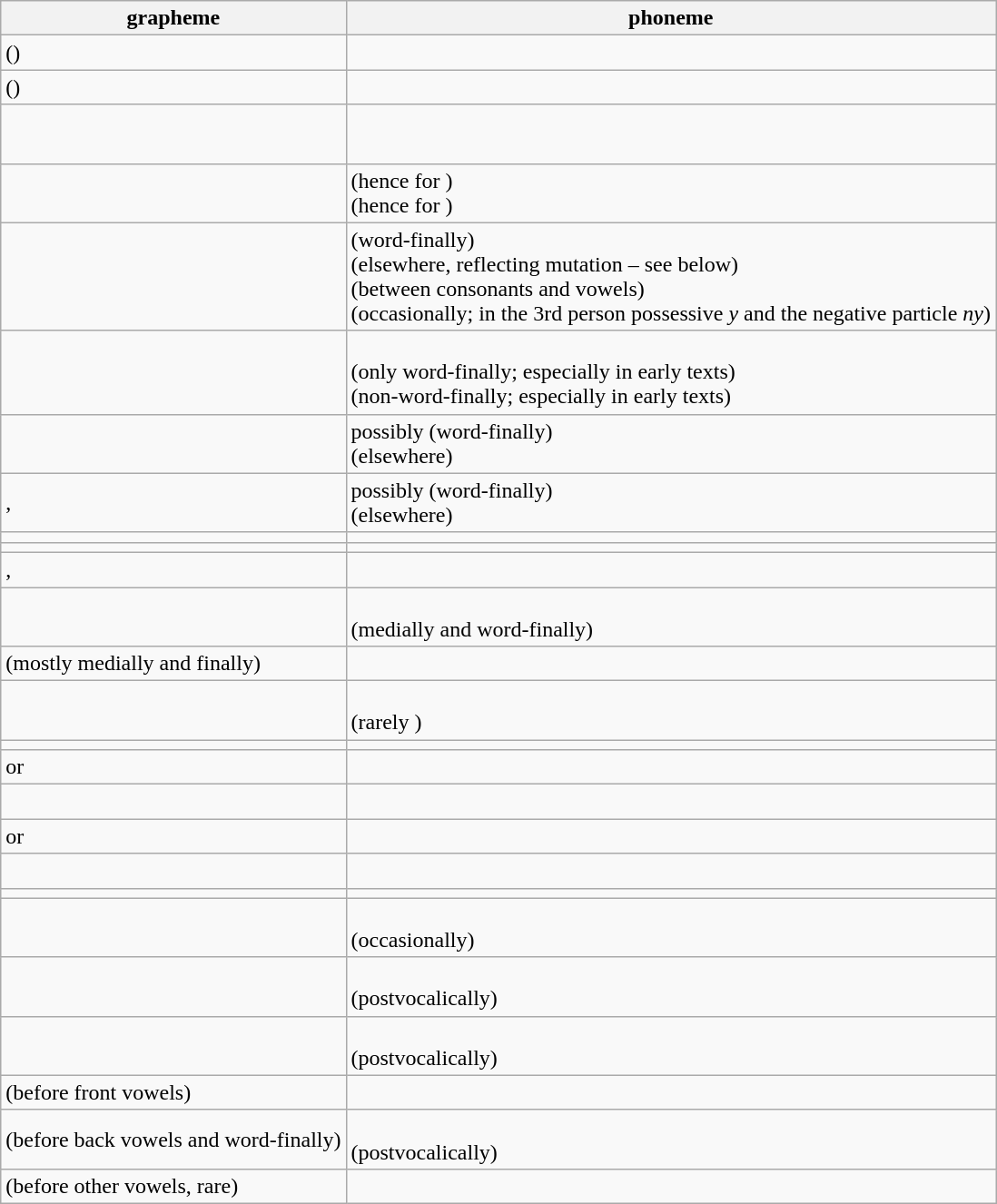<table class="wikitable">
<tr>
<th>grapheme</th>
<th>phoneme</th>
</tr>
<tr>
<td> ()</td>
<td></td>
</tr>
<tr>
<td> ()</td>
<td></td>
</tr>
<tr>
<td></td>
<td><br><br></td>
</tr>
<tr>
<td></td>
<td> (hence  for )<br> (hence  for )</td>
</tr>
<tr>
<td></td>
<td> (word-finally)<br> (elsewhere, reflecting mutation – see below)<br> (between consonants and vowels)<br> (occasionally; in the 3rd person possessive <em>y</em> and the negative particle <em>ny</em>)</td>
</tr>
<tr>
<td></td>
<td><br> (only word-finally; especially in early texts)<br> (non-word-finally; especially in early texts)</td>
</tr>
<tr>
<td></td>
<td>possibly  (word-finally)<br> (elsewhere)</td>
</tr>
<tr>
<td>, </td>
<td>possibly  (word-finally)<br> (elsewhere)</td>
</tr>
<tr>
<td></td>
<td></td>
</tr>
<tr>
<td></td>
<td></td>
</tr>
<tr>
<td>, </td>
<td></td>
</tr>
<tr>
<td></td>
<td><br> (medially and word-finally)</td>
</tr>
<tr>
<td> (mostly medially and finally)</td>
<td></td>
</tr>
<tr>
<td></td>
<td><br>(rarely )</td>
</tr>
<tr>
<td></td>
<td></td>
</tr>
<tr>
<td> or </td>
<td></td>
</tr>
<tr>
<td></td>
<td><br></td>
</tr>
<tr>
<td> or </td>
<td></td>
</tr>
<tr>
<td></td>
<td><br></td>
</tr>
<tr>
<td></td>
<td></td>
</tr>
<tr>
<td></td>
<td><br> (occasionally)</td>
</tr>
<tr>
<td></td>
<td><br> (postvocalically)</td>
</tr>
<tr>
<td></td>
<td><br> (postvocalically)</td>
</tr>
<tr>
<td> (before front vowels)</td>
<td></td>
</tr>
<tr>
<td> (before back vowels and word-finally)</td>
<td><br> (postvocalically)</td>
</tr>
<tr>
<td> (before other vowels, rare)</td>
<td></td>
</tr>
</table>
